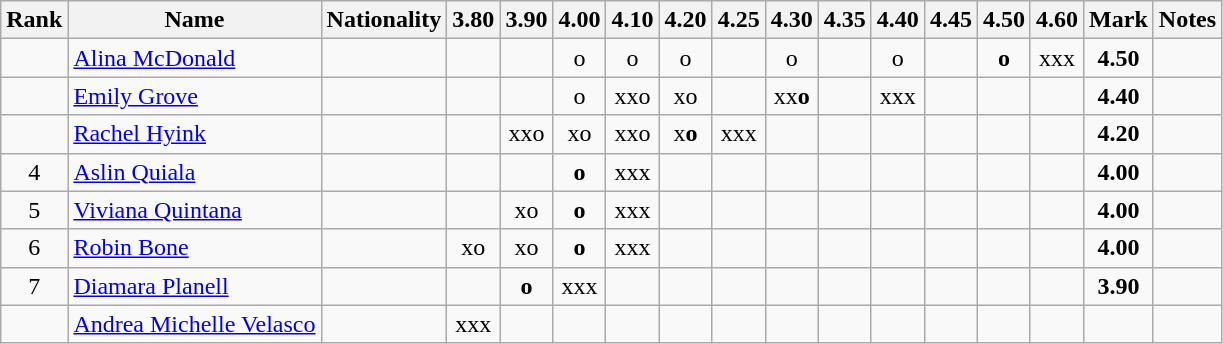<table class="wikitable sortable" style="text-align:center">
<tr>
<th>Rank</th>
<th>Name</th>
<th>Nationality</th>
<th>3.80</th>
<th>3.90</th>
<th>4.00</th>
<th>4.10</th>
<th>4.20</th>
<th>4.25</th>
<th>4.30</th>
<th>4.35</th>
<th>4.40</th>
<th>4.45</th>
<th>4.50</th>
<th>4.60</th>
<th>Mark</th>
<th>Notes</th>
</tr>
<tr>
<td></td>
<td align=left><a href='#'>Alina McDonald</a></td>
<td align=left></td>
<td></td>
<td></td>
<td>o</td>
<td>o</td>
<td>o</td>
<td></td>
<td>o</td>
<td></td>
<td>o</td>
<td></td>
<td><strong>o</strong></td>
<td>xxx</td>
<td><strong>4.50</strong></td>
<td></td>
</tr>
<tr>
<td></td>
<td align=left><a href='#'>Emily Grove</a></td>
<td align=left></td>
<td></td>
<td></td>
<td>o</td>
<td>xxo</td>
<td>xo</td>
<td></td>
<td>xx<strong>o</strong></td>
<td></td>
<td>xxx</td>
<td></td>
<td></td>
<td></td>
<td><strong>4.40</strong></td>
<td></td>
</tr>
<tr>
<td></td>
<td align=left><a href='#'>Rachel Hyink</a></td>
<td align=left></td>
<td></td>
<td>xxo</td>
<td>xo</td>
<td>xxo</td>
<td>x<strong>o</strong></td>
<td>xxx</td>
<td></td>
<td></td>
<td></td>
<td></td>
<td></td>
<td></td>
<td><strong>4.20</strong></td>
<td></td>
</tr>
<tr>
<td>4</td>
<td align=left><a href='#'>Aslin Quiala</a></td>
<td align=left></td>
<td></td>
<td></td>
<td><strong>o</strong></td>
<td>xxx</td>
<td></td>
<td></td>
<td></td>
<td></td>
<td></td>
<td></td>
<td></td>
<td></td>
<td><strong>4.00</strong></td>
<td></td>
</tr>
<tr>
<td>5</td>
<td align=left><a href='#'>Viviana Quintana</a></td>
<td align=left></td>
<td></td>
<td>xo</td>
<td><strong>o</strong></td>
<td>xxx</td>
<td></td>
<td></td>
<td></td>
<td></td>
<td></td>
<td></td>
<td></td>
<td></td>
<td><strong>4.00</strong></td>
<td></td>
</tr>
<tr>
<td>6</td>
<td align=left><a href='#'>Robin Bone</a></td>
<td align=left></td>
<td>xo</td>
<td>xo</td>
<td><strong>o</strong></td>
<td>xxx</td>
<td></td>
<td></td>
<td></td>
<td></td>
<td></td>
<td></td>
<td></td>
<td></td>
<td><strong>4.00</strong></td>
<td></td>
</tr>
<tr>
<td>7</td>
<td align=left><a href='#'>Diamara Planell</a></td>
<td align=left></td>
<td></td>
<td><strong>o</strong></td>
<td>xxx</td>
<td></td>
<td></td>
<td></td>
<td></td>
<td></td>
<td></td>
<td></td>
<td></td>
<td></td>
<td><strong>3.90</strong></td>
<td></td>
</tr>
<tr>
<td></td>
<td align=left><a href='#'>Andrea Michelle Velasco</a></td>
<td align=left></td>
<td>xxx</td>
<td></td>
<td></td>
<td></td>
<td></td>
<td></td>
<td></td>
<td></td>
<td></td>
<td></td>
<td></td>
<td></td>
<td><strong></strong></td>
<td></td>
</tr>
</table>
